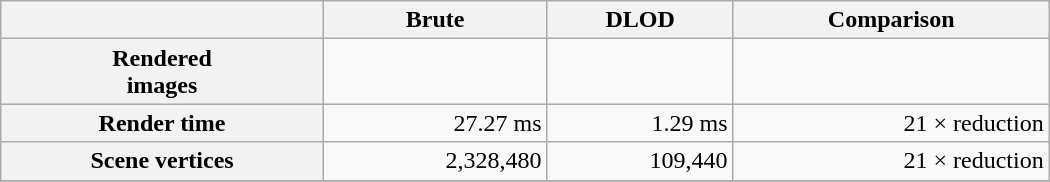<table class="wikitable" width="700" style="text-align:right;">
<tr>
<th></th>
<th>Brute</th>
<th>DLOD</th>
<th>Comparison</th>
</tr>
<tr>
<th>Rendered <br> images</th>
<td></td>
<td></td>
<td></td>
</tr>
<tr>
<th>Render time</th>
<td>27.27 ms</td>
<td>1.29 ms</td>
<td>21 × reduction</td>
</tr>
<tr>
<th>Scene vertices</th>
<td>2,328,480</td>
<td>109,440</td>
<td>21 × reduction</td>
</tr>
<tr>
</tr>
</table>
